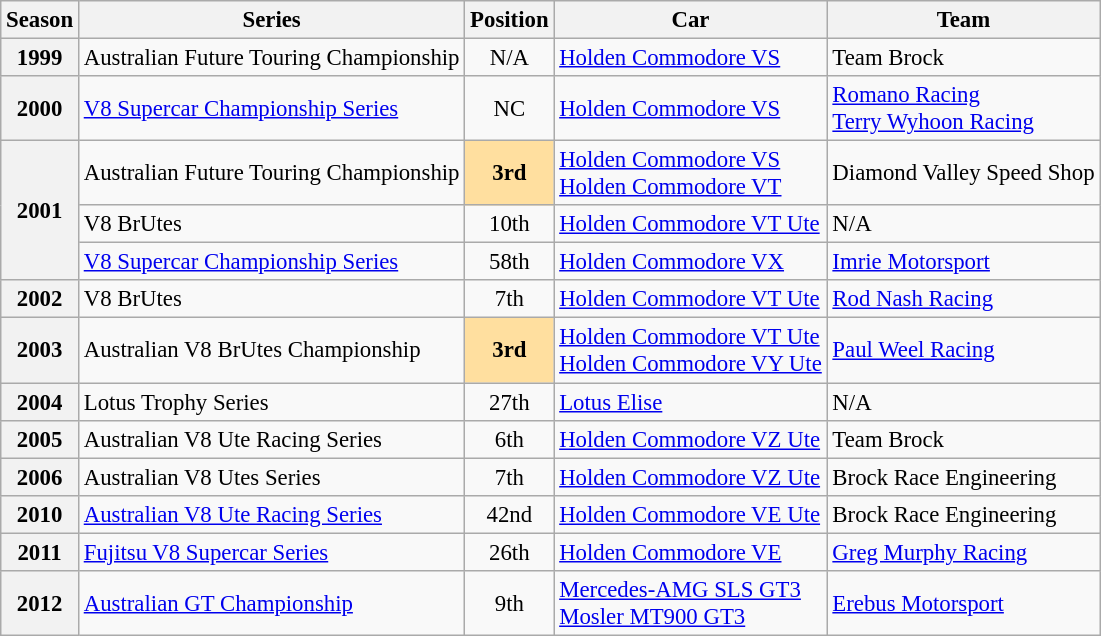<table class="wikitable" style="font-size: 95%;">
<tr>
<th>Season</th>
<th>Series</th>
<th>Position</th>
<th>Car</th>
<th>Team</th>
</tr>
<tr>
<th>1999</th>
<td>Australian Future Touring Championship</td>
<td align="center">N/A</td>
<td><a href='#'>Holden Commodore VS</a></td>
<td>Team Brock</td>
</tr>
<tr>
<th>2000</th>
<td><a href='#'>V8 Supercar Championship Series</a></td>
<td align="center">NC</td>
<td><a href='#'>Holden Commodore VS</a></td>
<td><a href='#'>Romano Racing</a><br><a href='#'>Terry Wyhoon Racing</a></td>
</tr>
<tr>
<th rowspan=3>2001</th>
<td>Australian Future Touring Championship</td>
<td align="center" style="background:#ffdf9f;"><strong>3rd</strong></td>
<td><a href='#'>Holden Commodore VS</a><br><a href='#'>Holden Commodore VT</a></td>
<td>Diamond Valley Speed Shop</td>
</tr>
<tr>
<td>V8 BrUtes</td>
<td align="center">10th</td>
<td><a href='#'>Holden Commodore VT Ute</a></td>
<td>N/A</td>
</tr>
<tr>
<td><a href='#'>V8 Supercar Championship Series</a></td>
<td align="center">58th</td>
<td><a href='#'>Holden Commodore VX</a></td>
<td><a href='#'>Imrie Motorsport</a></td>
</tr>
<tr>
<th>2002</th>
<td>V8 BrUtes</td>
<td align="center">7th</td>
<td><a href='#'>Holden Commodore VT Ute</a></td>
<td><a href='#'>Rod Nash Racing</a></td>
</tr>
<tr>
<th>2003</th>
<td>Australian V8 BrUtes Championship</td>
<td align="center" style="background:#ffdf9f;"><strong>3rd</strong></td>
<td><a href='#'>Holden Commodore VT Ute</a><br><a href='#'>Holden Commodore VY Ute</a></td>
<td><a href='#'>Paul Weel Racing</a></td>
</tr>
<tr>
<th>2004</th>
<td>Lotus Trophy Series</td>
<td align="center">27th</td>
<td><a href='#'>Lotus Elise</a></td>
<td>N/A</td>
</tr>
<tr>
<th>2005</th>
<td>Australian V8 Ute Racing Series</td>
<td align="center">6th</td>
<td><a href='#'>Holden Commodore VZ Ute</a></td>
<td>Team Brock</td>
</tr>
<tr>
<th>2006</th>
<td>Australian V8 Utes Series</td>
<td align="center">7th</td>
<td><a href='#'>Holden Commodore VZ Ute</a></td>
<td>Brock Race Engineering</td>
</tr>
<tr>
<th>2010</th>
<td><a href='#'>Australian V8 Ute Racing Series</a></td>
<td align="center">42nd</td>
<td><a href='#'>Holden Commodore VE Ute</a></td>
<td>Brock Race Engineering</td>
</tr>
<tr>
<th>2011</th>
<td><a href='#'>Fujitsu V8 Supercar Series</a></td>
<td align="center">26th</td>
<td><a href='#'>Holden Commodore VE</a></td>
<td><a href='#'>Greg Murphy Racing</a></td>
</tr>
<tr>
<th>2012</th>
<td><a href='#'>Australian GT Championship</a></td>
<td align="center">9th</td>
<td><a href='#'>Mercedes-AMG SLS GT3</a><br><a href='#'>Mosler MT900 GT3</a></td>
<td><a href='#'>Erebus Motorsport</a></td>
</tr>
</table>
